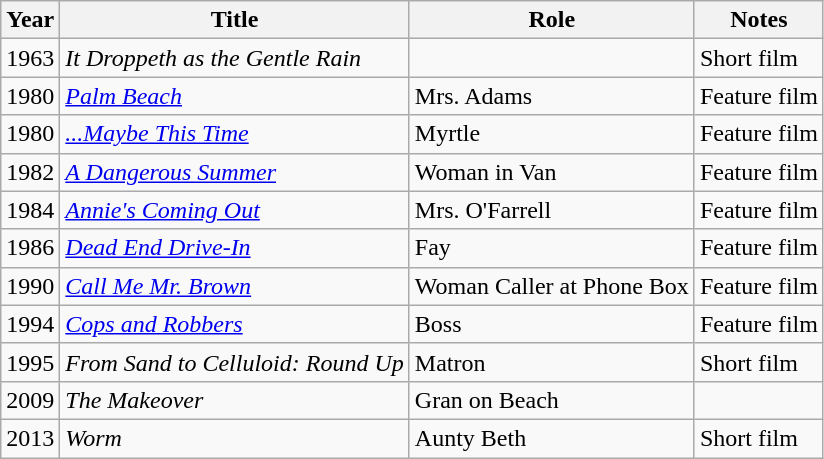<table class="wikitable">
<tr>
<th>Year</th>
<th>Title</th>
<th>Role</th>
<th>Notes</th>
</tr>
<tr>
<td>1963</td>
<td><em>It Droppeth as the Gentle Rain</em></td>
<td></td>
<td>Short film</td>
</tr>
<tr>
<td>1980</td>
<td><em><a href='#'>Palm Beach</a></em></td>
<td>Mrs. Adams</td>
<td>Feature film</td>
</tr>
<tr>
<td>1980</td>
<td><em><a href='#'>...Maybe This Time</a></em></td>
<td>Myrtle</td>
<td>Feature film</td>
</tr>
<tr>
<td>1982</td>
<td><em><a href='#'>A Dangerous Summer</a></em></td>
<td>Woman in Van</td>
<td>Feature film</td>
</tr>
<tr>
<td>1984</td>
<td><em><a href='#'>Annie's Coming Out</a></em></td>
<td>Mrs. O'Farrell</td>
<td>Feature film</td>
</tr>
<tr>
<td>1986</td>
<td><em><a href='#'>Dead End Drive-In</a></em></td>
<td>Fay</td>
<td>Feature film</td>
</tr>
<tr>
<td>1990</td>
<td><em><a href='#'>Call Me Mr. Brown</a></em></td>
<td>Woman Caller at Phone Box</td>
<td>Feature film</td>
</tr>
<tr>
<td>1994</td>
<td><em><a href='#'>Cops and Robbers</a></em></td>
<td>Boss</td>
<td>Feature film</td>
</tr>
<tr>
<td>1995</td>
<td><em>From Sand to Celluloid: Round Up</em></td>
<td>Matron</td>
<td>Short film</td>
</tr>
<tr>
<td>2009</td>
<td><em>The Makeover</em></td>
<td>Gran on Beach</td>
<td></td>
</tr>
<tr>
<td>2013</td>
<td><em>Worm</em></td>
<td>Aunty Beth</td>
<td>Short film</td>
</tr>
</table>
